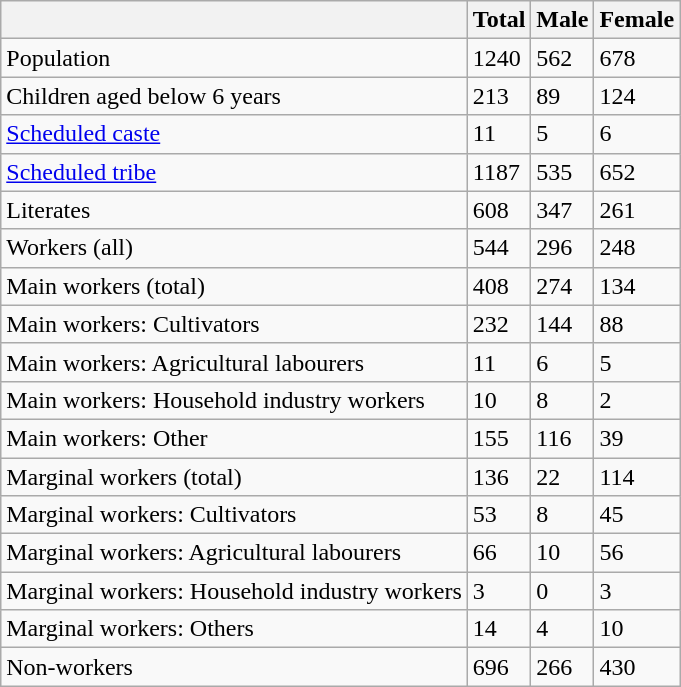<table class="wikitable sortable">
<tr>
<th></th>
<th>Total</th>
<th>Male</th>
<th>Female</th>
</tr>
<tr>
<td>Population</td>
<td>1240</td>
<td>562</td>
<td>678</td>
</tr>
<tr>
<td>Children aged below 6 years</td>
<td>213</td>
<td>89</td>
<td>124</td>
</tr>
<tr>
<td><a href='#'>Scheduled caste</a></td>
<td>11</td>
<td>5</td>
<td>6</td>
</tr>
<tr>
<td><a href='#'>Scheduled tribe</a></td>
<td>1187</td>
<td>535</td>
<td>652</td>
</tr>
<tr>
<td>Literates</td>
<td>608</td>
<td>347</td>
<td>261</td>
</tr>
<tr>
<td>Workers (all)</td>
<td>544</td>
<td>296</td>
<td>248</td>
</tr>
<tr>
<td>Main workers (total)</td>
<td>408</td>
<td>274</td>
<td>134</td>
</tr>
<tr>
<td>Main workers: Cultivators</td>
<td>232</td>
<td>144</td>
<td>88</td>
</tr>
<tr>
<td>Main workers: Agricultural labourers</td>
<td>11</td>
<td>6</td>
<td>5</td>
</tr>
<tr>
<td>Main workers: Household industry workers</td>
<td>10</td>
<td>8</td>
<td>2</td>
</tr>
<tr>
<td>Main workers: Other</td>
<td>155</td>
<td>116</td>
<td>39</td>
</tr>
<tr>
<td>Marginal workers (total)</td>
<td>136</td>
<td>22</td>
<td>114</td>
</tr>
<tr>
<td>Marginal workers: Cultivators</td>
<td>53</td>
<td>8</td>
<td>45</td>
</tr>
<tr>
<td>Marginal workers: Agricultural labourers</td>
<td>66</td>
<td>10</td>
<td>56</td>
</tr>
<tr>
<td>Marginal workers: Household industry workers</td>
<td>3</td>
<td>0</td>
<td>3</td>
</tr>
<tr>
<td>Marginal workers: Others</td>
<td>14</td>
<td>4</td>
<td>10</td>
</tr>
<tr>
<td>Non-workers</td>
<td>696</td>
<td>266</td>
<td>430</td>
</tr>
</table>
